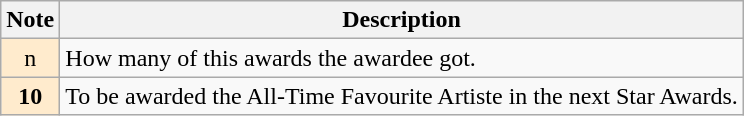<table class="wikitable">
<tr>
<th>Note</th>
<th>Description</th>
</tr>
<tr>
<td bgcolor="#FFEBCD" align="center">n</td>
<td>How many of this awards the awardee got.</td>
</tr>
<tr>
<td bgcolor="#FFEBCD" align="center"><strong>10</strong></td>
<td>To be awarded the All-Time Favourite Artiste in the next Star Awards.</td>
</tr>
</table>
